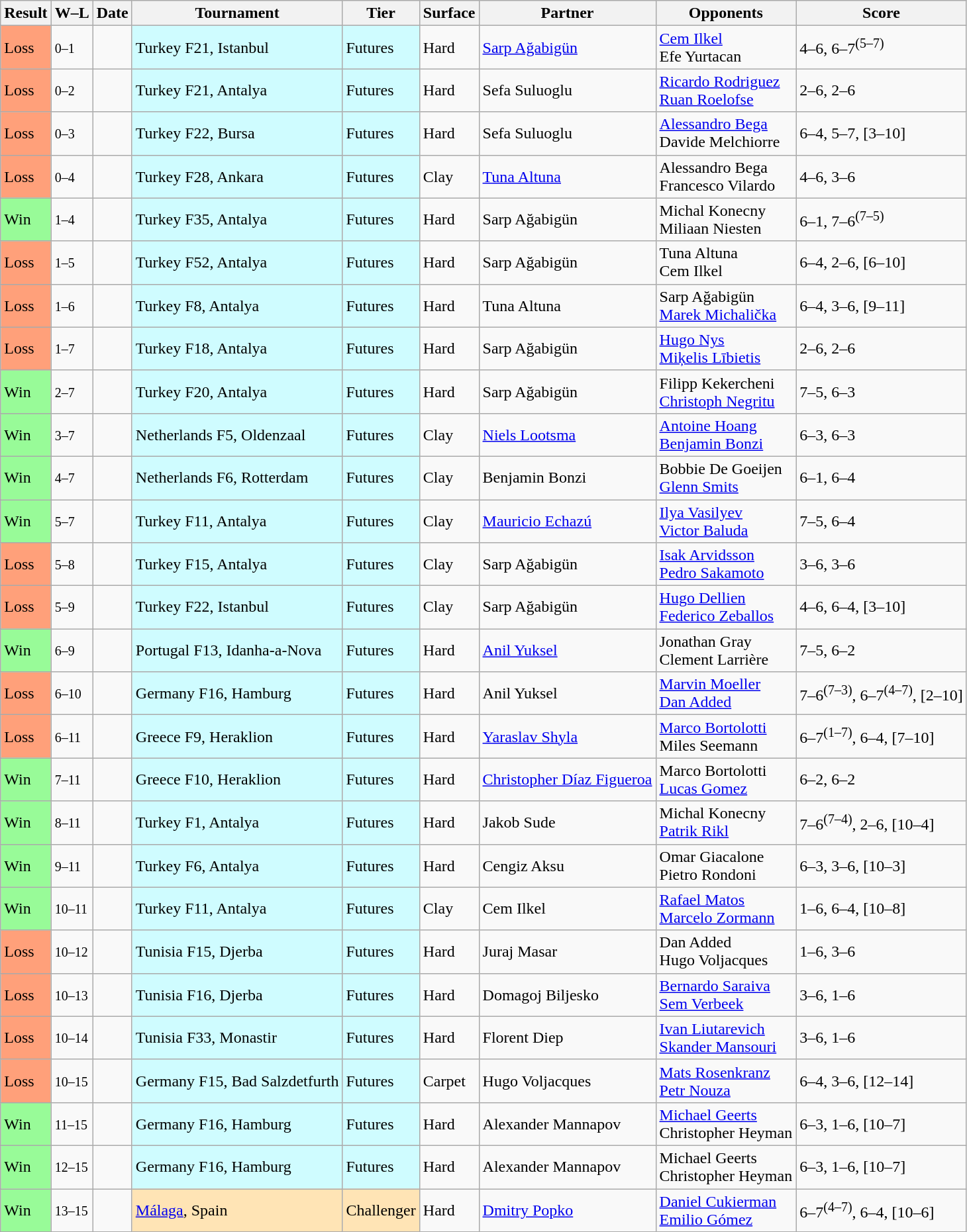<table class="sortable wikitable">
<tr>
<th>Result</th>
<th class="unsortable">W–L</th>
<th>Date</th>
<th>Tournament</th>
<th>Tier</th>
<th>Surface</th>
<th>Partner</th>
<th>Opponents</th>
<th class="unsortable">Score</th>
</tr>
<tr>
<td bgcolor=FFA07A>Loss</td>
<td><small>0–1</small></td>
<td></td>
<td style="background:#cffcff;">Turkey F21, Istanbul</td>
<td style="background:#cffcff;">Futures</td>
<td>Hard</td>
<td> <a href='#'>Sarp Ağabigün</a></td>
<td> <a href='#'>Cem Ilkel</a> <br>  Efe Yurtacan</td>
<td>4–6, 6–7<sup>(5–7)</sup></td>
</tr>
<tr>
<td bgcolor=FFA07A>Loss</td>
<td><small>0–2</small></td>
<td></td>
<td style="background:#cffcff;">Turkey F21, Antalya</td>
<td style="background:#cffcff;">Futures</td>
<td>Hard</td>
<td> Sefa Suluoglu</td>
<td> <a href='#'>Ricardo Rodriguez</a> <br>  <a href='#'>Ruan Roelofse</a></td>
<td>2–6, 2–6</td>
</tr>
<tr>
<td bgcolor=FFA07A>Loss</td>
<td><small>0–3</small></td>
<td></td>
<td style="background:#cffcff;">Turkey F22, Bursa</td>
<td style="background:#cffcff;">Futures</td>
<td>Hard</td>
<td> Sefa Suluoglu</td>
<td> <a href='#'>Alessandro Bega</a> <br>  Davide Melchiorre</td>
<td>6–4, 5–7, [3–10]</td>
</tr>
<tr>
<td bgcolor=FFA07A>Loss</td>
<td><small>0–4</small></td>
<td></td>
<td style="background:#cffcff;">Turkey F28, Ankara</td>
<td style="background:#cffcff;">Futures</td>
<td>Clay</td>
<td> <a href='#'>Tuna Altuna</a></td>
<td> Alessandro Bega <br>  Francesco Vilardo</td>
<td>4–6, 3–6</td>
</tr>
<tr>
<td bgcolor=98FB98>Win</td>
<td><small>1–4</small></td>
<td></td>
<td style="background:#cffcff;">Turkey F35, Antalya</td>
<td style="background:#cffcff;">Futures</td>
<td>Hard</td>
<td> Sarp Ağabigün</td>
<td> Michal Konecny <br>  Miliaan Niesten</td>
<td>6–1, 7–6<sup>(7–5)</sup></td>
</tr>
<tr>
<td bgcolor=FFA07A>Loss</td>
<td><small>1–5</small></td>
<td></td>
<td style="background:#cffcff;">Turkey F52, Antalya</td>
<td style="background:#cffcff;">Futures</td>
<td>Hard</td>
<td> Sarp Ağabigün</td>
<td> Tuna Altuna <br>  Cem Ilkel</td>
<td>6–4, 2–6, [6–10]</td>
</tr>
<tr>
<td bgcolor=FFA07A>Loss</td>
<td><small>1–6</small></td>
<td></td>
<td style="background:#cffcff;">Turkey F8, Antalya</td>
<td style="background:#cffcff;">Futures</td>
<td>Hard</td>
<td> Tuna Altuna</td>
<td> Sarp Ağabigün <br>  <a href='#'>Marek Michalička</a></td>
<td>6–4, 3–6, [9–11]</td>
</tr>
<tr>
<td bgcolor=FFA07A>Loss</td>
<td><small>1–7</small></td>
<td></td>
<td style="background:#cffcff;">Turkey F18, Antalya</td>
<td style="background:#cffcff;">Futures</td>
<td>Hard</td>
<td> Sarp Ağabigün</td>
<td> <a href='#'>Hugo Nys</a> <br>  <a href='#'>Miķelis Lībietis</a></td>
<td>2–6, 2–6</td>
</tr>
<tr>
<td bgcolor=98FB98>Win</td>
<td><small>2–7</small></td>
<td></td>
<td style="background:#cffcff;">Turkey F20, Antalya</td>
<td style="background:#cffcff;">Futures</td>
<td>Hard</td>
<td> Sarp Ağabigün</td>
<td> Filipp Kekercheni <br>  <a href='#'>Christoph Negritu</a></td>
<td>7–5, 6–3</td>
</tr>
<tr>
<td bgcolor=98FB98>Win</td>
<td><small>3–7</small></td>
<td></td>
<td style="background:#cffcff;">Netherlands F5, Oldenzaal</td>
<td style="background:#cffcff;">Futures</td>
<td>Clay</td>
<td> <a href='#'>Niels Lootsma</a></td>
<td> <a href='#'>Antoine Hoang</a> <br>  <a href='#'>Benjamin Bonzi</a></td>
<td>6–3, 6–3</td>
</tr>
<tr>
<td bgcolor=98FB98>Win</td>
<td><small>4–7</small></td>
<td></td>
<td style="background:#cffcff;">Netherlands F6, Rotterdam</td>
<td style="background:#cffcff;">Futures</td>
<td>Clay</td>
<td> Benjamin Bonzi</td>
<td> Bobbie De Goeijen <br>  <a href='#'>Glenn Smits</a></td>
<td>6–1, 6–4</td>
</tr>
<tr>
<td bgcolor=98FB98>Win</td>
<td><small>5–7</small></td>
<td></td>
<td style="background:#cffcff;">Turkey F11, Antalya</td>
<td style="background:#cffcff;">Futures</td>
<td>Clay</td>
<td> <a href='#'>Mauricio Echazú</a></td>
<td> <a href='#'>Ilya Vasilyev</a> <br>  <a href='#'>Victor Baluda</a></td>
<td>7–5, 6–4</td>
</tr>
<tr>
<td bgcolor=FFA07A>Loss</td>
<td><small>5–8</small></td>
<td></td>
<td style="background:#cffcff;">Turkey F15, Antalya</td>
<td style="background:#cffcff;">Futures</td>
<td>Clay</td>
<td> Sarp Ağabigün</td>
<td> <a href='#'>Isak Arvidsson</a> <br>  <a href='#'>Pedro Sakamoto</a></td>
<td>3–6, 3–6</td>
</tr>
<tr>
<td bgcolor=FFA07A>Loss</td>
<td><small>5–9</small></td>
<td></td>
<td style="background:#cffcff;">Turkey F22, Istanbul</td>
<td style="background:#cffcff;">Futures</td>
<td>Clay</td>
<td> Sarp Ağabigün</td>
<td> <a href='#'>Hugo Dellien</a> <br>  <a href='#'>Federico Zeballos</a></td>
<td>4–6, 6–4, [3–10]</td>
</tr>
<tr>
<td bgcolor=98FB98>Win</td>
<td><small>6–9</small></td>
<td></td>
<td style="background:#cffcff;">Portugal F13, Idanha-a-Nova</td>
<td style="background:#cffcff;">Futures</td>
<td>Hard</td>
<td> <a href='#'>Anil Yuksel</a></td>
<td> Jonathan Gray <br>  Clement Larrière</td>
<td>7–5, 6–2</td>
</tr>
<tr>
<td bgcolor=FFA07A>Loss</td>
<td><small>6–10</small></td>
<td></td>
<td style="background:#cffcff;">Germany F16, Hamburg</td>
<td style="background:#cffcff;">Futures</td>
<td>Hard</td>
<td> Anil Yuksel</td>
<td> <a href='#'>Marvin Moeller</a> <br>  <a href='#'>Dan Added</a></td>
<td>7–6<sup>(7–3)</sup>, 6–7<sup>(4–7)</sup>, [2–10]</td>
</tr>
<tr>
<td bgcolor=FFA07A>Loss</td>
<td><small>6–11</small></td>
<td></td>
<td style="background:#cffcff;">Greece F9, Heraklion</td>
<td style="background:#cffcff;">Futures</td>
<td>Hard</td>
<td> <a href='#'>Yaraslav Shyla</a></td>
<td> <a href='#'>Marco Bortolotti</a> <br>  Miles Seemann</td>
<td>6–7<sup>(1–7)</sup>, 6–4, [7–10]</td>
</tr>
<tr>
<td bgcolor=98FB98>Win</td>
<td><small>7–11</small></td>
<td></td>
<td style="background:#cffcff;">Greece F10, Heraklion</td>
<td style="background:#cffcff;">Futures</td>
<td>Hard</td>
<td> <a href='#'>Christopher Díaz Figueroa</a></td>
<td> Marco Bortolotti <br>  <a href='#'>Lucas Gomez</a></td>
<td>6–2, 6–2</td>
</tr>
<tr>
<td bgcolor=98FB98>Win</td>
<td><small>8–11</small></td>
<td></td>
<td style="background:#cffcff;">Turkey F1, Antalya</td>
<td style="background:#cffcff;">Futures</td>
<td>Hard</td>
<td> Jakob Sude</td>
<td> Michal Konecny <br>  <a href='#'>Patrik Rikl</a></td>
<td>7–6<sup>(7–4)</sup>, 2–6, [10–4]</td>
</tr>
<tr>
<td bgcolor=98FB98>Win</td>
<td><small>9–11</small></td>
<td></td>
<td style="background:#cffcff;">Turkey F6, Antalya</td>
<td style="background:#cffcff;">Futures</td>
<td>Hard</td>
<td> Cengiz Aksu</td>
<td> Omar Giacalone <br>  Pietro Rondoni</td>
<td>6–3, 3–6, [10–3]</td>
</tr>
<tr>
<td bgcolor=98FB98>Win</td>
<td><small>10–11</small></td>
<td></td>
<td style="background:#cffcff;">Turkey F11, Antalya</td>
<td style="background:#cffcff;">Futures</td>
<td>Clay</td>
<td> Cem Ilkel</td>
<td> <a href='#'>Rafael Matos</a> <br>  <a href='#'>Marcelo Zormann</a></td>
<td>1–6, 6–4, [10–8]</td>
</tr>
<tr>
<td bgcolor=FFA07A>Loss</td>
<td><small>10–12</small></td>
<td></td>
<td style="background:#cffcff;">Tunisia F15, Djerba</td>
<td style="background:#cffcff;">Futures</td>
<td>Hard</td>
<td> Juraj Masar</td>
<td> Dan Added <br>  Hugo Voljacques</td>
<td>1–6, 3–6</td>
</tr>
<tr>
<td bgcolor=FFA07A>Loss</td>
<td><small>10–13</small></td>
<td></td>
<td style="background:#cffcff;">Tunisia F16, Djerba</td>
<td style="background:#cffcff;">Futures</td>
<td>Hard</td>
<td> Domagoj Biljesko</td>
<td> <a href='#'>Bernardo Saraiva</a> <br>  <a href='#'>Sem Verbeek</a></td>
<td>3–6, 1–6</td>
</tr>
<tr>
<td bgcolor=FFA07A>Loss</td>
<td><small>10–14</small></td>
<td></td>
<td style="background:#cffcff;">Tunisia F33, Monastir</td>
<td style="background:#cffcff;">Futures</td>
<td>Hard</td>
<td> Florent Diep</td>
<td> <a href='#'>Ivan Liutarevich</a> <br>  <a href='#'>Skander Mansouri</a></td>
<td>3–6, 1–6</td>
</tr>
<tr>
<td bgcolor=FFA07A>Loss</td>
<td><small>10–15</small></td>
<td></td>
<td style="background:#cffcff;">Germany F15, Bad Salzdetfurth</td>
<td style="background:#cffcff;">Futures</td>
<td>Carpet</td>
<td> Hugo Voljacques</td>
<td> <a href='#'>Mats Rosenkranz</a> <br>  <a href='#'>Petr Nouza</a></td>
<td>6–4, 3–6, [12–14]</td>
</tr>
<tr>
<td bgcolor=98FB98>Win</td>
<td><small>11–15</small></td>
<td></td>
<td style="background:#cffcff;">Germany F16, Hamburg</td>
<td style="background:#cffcff;">Futures</td>
<td>Hard</td>
<td> Alexander Mannapov</td>
<td> <a href='#'>Michael Geerts</a> <br>  Christopher Heyman</td>
<td>6–3, 1–6, [10–7]</td>
</tr>
<tr>
<td bgcolor=98FB98>Win</td>
<td><small>12–15</small></td>
<td></td>
<td style="background:#cffcff;">Germany F16, Hamburg</td>
<td style="background:#cffcff;">Futures</td>
<td>Hard</td>
<td> Alexander Mannapov</td>
<td> Michael Geerts <br>  Christopher Heyman</td>
<td>6–3, 1–6, [10–7]</td>
</tr>
<tr>
<td bgcolor=98FB98>Win</td>
<td><small>13–15</small></td>
<td><a href='#'></a></td>
<td style="background:moccasin;"><a href='#'>Málaga</a>, Spain</td>
<td style="background:moccasin;">Challenger</td>
<td>Hard</td>
<td> <a href='#'>Dmitry Popko</a></td>
<td> <a href='#'>Daniel Cukierman</a> <br>  <a href='#'>Emilio Gómez</a></td>
<td>6–7<sup>(4–7)</sup>, 6–4,  [10–6]</td>
</tr>
</table>
